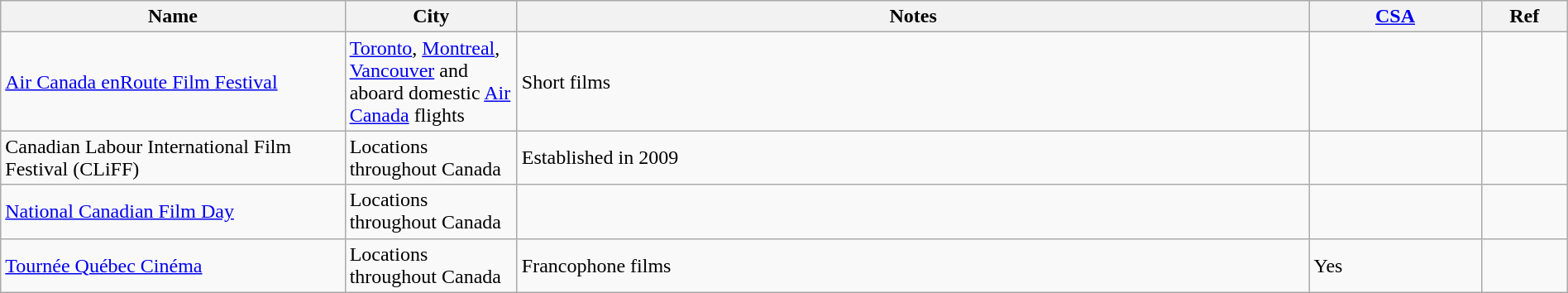<table class="wikitable sortable"  width=100%>
<tr>
<th style="width:20%;">Name</th>
<th style="width:10%;">City</th>
<th style="width:46%;">Notes</th>
<th style="width:10%;"><a href='#'>CSA</a></th>
<th style="width:5%;">Ref</th>
</tr>
<tr>
<td><a href='#'>Air Canada enRoute Film Festival</a></td>
<td><a href='#'>Toronto</a>, <a href='#'>Montreal</a>, <a href='#'>Vancouver</a> and aboard domestic <a href='#'>Air Canada</a> flights</td>
<td>Short films</td>
<td></td>
<td></td>
</tr>
<tr>
<td>Canadian Labour International Film Festival (CLiFF)</td>
<td>Locations throughout Canada</td>
<td>Established in 2009 </td>
<td></td>
<td></td>
</tr>
<tr>
<td><a href='#'>National Canadian Film Day</a></td>
<td>Locations throughout Canada</td>
<td></td>
<td></td>
<td></td>
</tr>
<tr>
<td><a href='#'>Tournée Québec Cinéma</a></td>
<td>Locations throughout Canada</td>
<td>Francophone films</td>
<td>Yes</td>
<td></td>
</tr>
</table>
